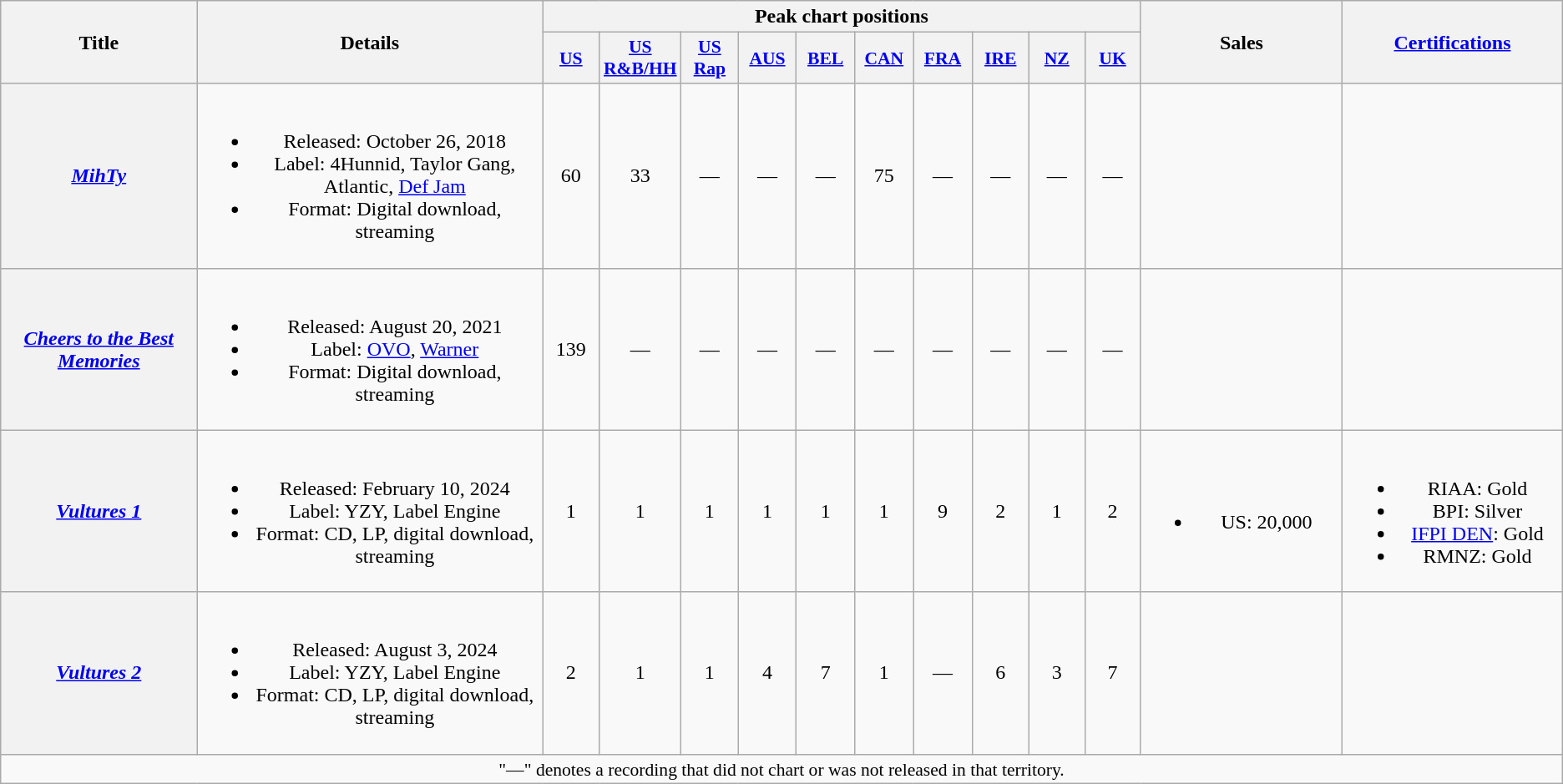<table class="wikitable plainrowheaders" style="text-align:center;">
<tr>
<th scope="col" rowspan="2" style="width:11em;">Title</th>
<th scope="col" rowspan="2" style="width:20em;">Details</th>
<th scope="col" colspan="10">Peak chart positions</th>
<th scope="col" rowspan="2" style="width:11em;">Sales</th>
<th scope="col" rowspan="2" style="width:12em;"><a href='#'>Certifications</a></th>
</tr>
<tr>
<th scope="col" style="width:3em;font-size:90%;"><a href='#'>US</a><br></th>
<th scope="col" style="width:3em;font-size:90%;"><a href='#'>US<br>R&B/HH</a><br></th>
<th scope="col" style="width:3em;font-size:90%;"><a href='#'>US<br>Rap</a><br></th>
<th scope="col" style="width:3em;font-size:90%;"><a href='#'>AUS</a><br></th>
<th scope="col" style="width:3em;font-size:90%;"><a href='#'>BEL</a><br></th>
<th scope="col" style="width:3em;font-size:90%;"><a href='#'>CAN</a><br></th>
<th scope="col" style="width:3em;font-size:90%;"><a href='#'>FRA</a><br></th>
<th scope="col" style="width:3em;font-size:90%;"><a href='#'>IRE</a><br></th>
<th scope="col" style="width:3em;font-size:90%;"><a href='#'>NZ</a><br></th>
<th scope="col" style="width:3em;font-size:90%;"><a href='#'>UK</a><br></th>
</tr>
<tr>
<th scope="row"><em><a href='#'>MihTy</a></em><br></th>
<td><br><ul><li>Released: October 26, 2018</li><li>Label: 4Hunnid, Taylor Gang, Atlantic, <a href='#'>Def Jam</a></li><li>Format: Digital download, streaming</li></ul></td>
<td>60</td>
<td>33</td>
<td>—</td>
<td>—</td>
<td>—</td>
<td>75</td>
<td>—</td>
<td>—</td>
<td>—</td>
<td>—</td>
<td></td>
<td></td>
</tr>
<tr>
<th scope="row"><em><a href='#'>Cheers to the Best Memories</a></em><br></th>
<td><br><ul><li>Released: August 20, 2021</li><li>Label: <a href='#'>OVO</a>, <a href='#'>Warner</a></li><li>Format: Digital download, streaming</li></ul></td>
<td>139<br></td>
<td>—</td>
<td>—</td>
<td>—</td>
<td>—</td>
<td>—</td>
<td>—</td>
<td>—</td>
<td>—</td>
<td>—</td>
<td></td>
<td></td>
</tr>
<tr>
<th scope="row"><em><a href='#'>Vultures 1</a></em><br></th>
<td><br><ul><li>Released: February 10, 2024</li><li>Label: YZY, Label Engine</li><li>Format: CD, LP, digital download, streaming</li></ul></td>
<td>1</td>
<td>1</td>
<td>1</td>
<td>1</td>
<td>1</td>
<td>1</td>
<td>9</td>
<td>2</td>
<td>1</td>
<td>2</td>
<td><br><ul><li>US: 20,000</li></ul></td>
<td><br><ul><li>RIAA: Gold</li><li>BPI: Silver</li><li><a href='#'>IFPI DEN</a>: Gold</li><li>RMNZ: Gold</li></ul></td>
</tr>
<tr>
<th scope="row"><em><a href='#'>Vultures 2</a></em><br></th>
<td><br><ul><li>Released: August 3, 2024</li><li>Label: YZY, Label Engine</li><li>Format: CD, LP, digital download, streaming</li></ul></td>
<td>2</td>
<td>1</td>
<td>1</td>
<td>4<br></td>
<td>7</td>
<td>1</td>
<td>—</td>
<td>6<br></td>
<td>3<br></td>
<td>7</td>
<td></td>
<td></td>
</tr>
<tr>
<td colspan="16" style="font-size:90%">"—" denotes a recording that did not chart or was not released in that territory.</td>
</tr>
</table>
